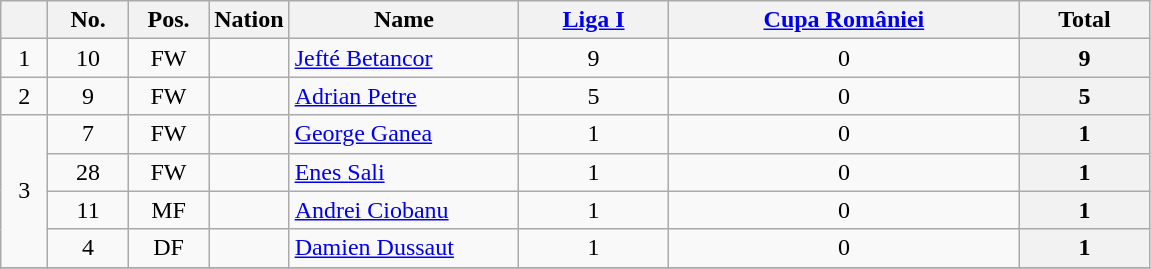<table class="wikitable sortable" style="text-align:center;">
<tr>
<th></th>
<th style="width:7%;">No.</th>
<th style="width:7%;">Pos.</th>
<th style="width:7%;">Nation</th>
<th style="width:20%;"><strong>Name</strong></th>
<th><a href='#'>Liga I</a></th>
<th><a href='#'>Cupa României</a></th>
<th>Total</th>
</tr>
<tr>
<td>1</td>
<td>10</td>
<td>FW</td>
<td></td>
<td style="text-align:left;"><a href='#'>Jefté Betancor</a></td>
<td>9</td>
<td>0</td>
<th>9</th>
</tr>
<tr>
<td>2</td>
<td>9</td>
<td>FW</td>
<td></td>
<td style="text-align:left;"><a href='#'>Adrian Petre</a></td>
<td>5</td>
<td>0</td>
<th>5</th>
</tr>
<tr>
<td rowspan="4">3</td>
<td>7</td>
<td>FW</td>
<td></td>
<td style="text-align:left;"><a href='#'>George Ganea</a></td>
<td>1</td>
<td>0</td>
<th>1</th>
</tr>
<tr>
<td>28</td>
<td>FW</td>
<td></td>
<td style="text-align:left;"><a href='#'>Enes Sali</a></td>
<td>1</td>
<td>0</td>
<th>1</th>
</tr>
<tr>
<td>11</td>
<td>MF</td>
<td></td>
<td style="text-align:left;"><a href='#'>Andrei Ciobanu</a></td>
<td>1</td>
<td>0</td>
<th>1</th>
</tr>
<tr>
<td>4</td>
<td>DF</td>
<td></td>
<td style="text-align:left;"><a href='#'>Damien Dussaut</a></td>
<td>1</td>
<td>0</td>
<th>1</th>
</tr>
<tr>
</tr>
</table>
